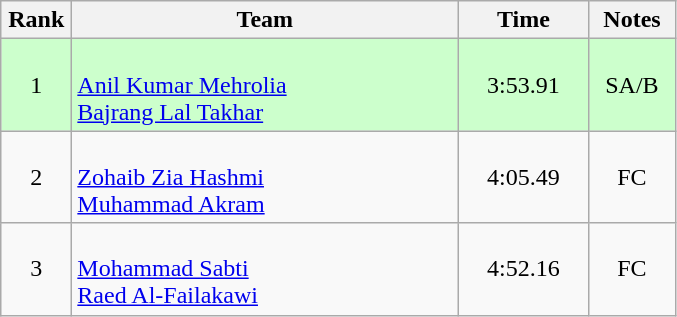<table class=wikitable style="text-align:center">
<tr>
<th width=40>Rank</th>
<th width=250>Team</th>
<th width=80>Time</th>
<th width=50>Notes</th>
</tr>
<tr bgcolor="ccffcc">
<td>1</td>
<td align=left><br><a href='#'>Anil Kumar Mehrolia</a><br><a href='#'>Bajrang Lal Takhar</a></td>
<td>3:53.91</td>
<td>SA/B</td>
</tr>
<tr>
<td>2</td>
<td align=left><br><a href='#'>Zohaib Zia Hashmi</a><br><a href='#'>Muhammad Akram</a></td>
<td>4:05.49</td>
<td>FC</td>
</tr>
<tr>
<td>3</td>
<td align=left><br><a href='#'>Mohammad Sabti</a><br><a href='#'>Raed Al-Failakawi</a></td>
<td>4:52.16</td>
<td>FC</td>
</tr>
</table>
